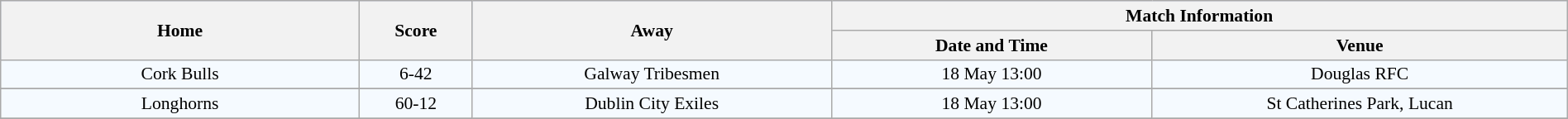<table class="wikitable" border=1 style="border-collapse:collapse; font-size:90%; text-align:center;" cellpadding=3 cellspacing=0 width=100%>
<tr style="background:#C1D8ff;">
<th rowspan="2" width="19%">Home</th>
<th rowspan="2" width="6%">Score</th>
<th rowspan="2" width="19%">Away</th>
<th colspan="4">Match Information</th>
</tr>
<tr style="background:#CCCCCC;">
<th width="17%">Date and Time</th>
<th width="22%">Venue</th>
</tr>
<tr bgcolor="#F5FAFF">
<td>Cork Bulls</td>
<td>6-42</td>
<td>Galway Tribesmen</td>
<td>18 May 13:00</td>
<td>Douglas RFC</td>
</tr>
<tr bgcolor="#F5FAFF">
</tr>
<tr bgcolor="#F5FAFF">
<td>Longhorns</td>
<td>60-12</td>
<td>Dublin City Exiles</td>
<td>18 May 13:00</td>
<td>St Catherines Park, Lucan</td>
</tr>
<tr bgcolor="#F5FAFF">
</tr>
</table>
